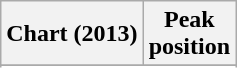<table class="wikitable plainrowheaders">
<tr>
<th scope="col">Chart (2013)</th>
<th scope="col">Peak<br>position</th>
</tr>
<tr>
</tr>
<tr>
</tr>
</table>
